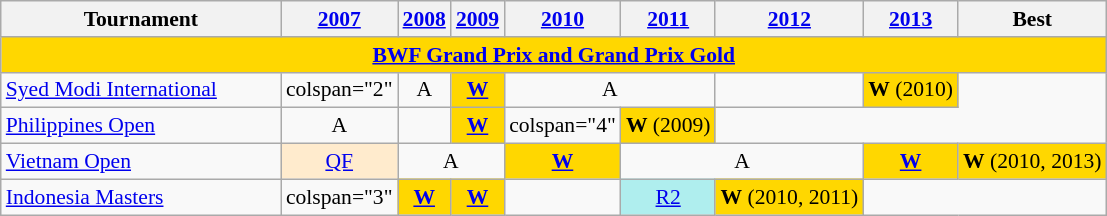<table class="wikitable" style="font-size: 90%; text-align:center">
<tr>
<th width=180>Tournament</th>
<th><a href='#'>2007</a></th>
<th><a href='#'>2008</a></th>
<th><a href='#'>2009</a></th>
<th><a href='#'>2010</a></th>
<th><a href='#'>2011</a></th>
<th><a href='#'>2012</a></th>
<th><a href='#'>2013</a></th>
<th>Best</th>
</tr>
<tr bgcolor=FFD700>
<td colspan="9" align=center><strong><a href='#'>BWF Grand Prix and Grand Prix Gold</a></strong></td>
</tr>
<tr>
<td align=left> <a href='#'>Syed Modi International</a></td>
<td>colspan="2" </td>
<td>A</td>
<td bgcolor=Gold><a href='#'><strong>W</strong></a></td>
<td colspan="2">A</td>
<td></td>
<td bgcolor=Gold><strong>W</strong> (2010)</td>
</tr>
<tr>
<td align=left> <a href='#'>Philippines Open</a></td>
<td>A</td>
<td></td>
<td bgcolor=Gold><a href='#'><strong>W</strong></a></td>
<td>colspan="4" </td>
<td bgcolor=Gold><strong>W</strong> (2009)</td>
</tr>
<tr>
<td align=left> <a href='#'>Vietnam Open</a></td>
<td bgcolor=FFEBCD><a href='#'>QF</a></td>
<td colspan="2">A</td>
<td bgcolor=gold><a href='#'><strong>W</strong></a></td>
<td colspan="2">A</td>
<td bgcolor=gold><a href='#'><strong>W</strong></a></td>
<td bgcolor=gold><strong>W</strong> (2010, 2013)</td>
</tr>
<tr>
<td align=left> <a href='#'>Indonesia Masters</a></td>
<td>colspan="3" </td>
<td bgcolor=gold><a href='#'><strong>W</strong></a></td>
<td bgcolor=gold><a href='#'><strong>W</strong></a></td>
<td></td>
<td bgcolor=AFEEEE><a href='#'>R2</a></td>
<td bgcolor=gold><strong>W</strong> (2010, 2011)</td>
</tr>
</table>
